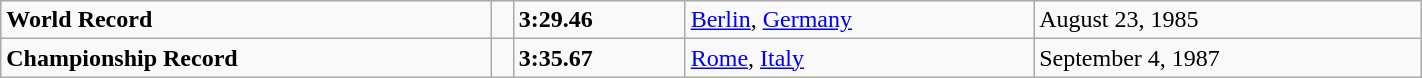<table class="wikitable" width=75%>
<tr>
<td><strong>World Record</strong></td>
<td></td>
<td><strong>3:29.46</strong></td>
<td><a href='#'>Berlin</a>, <a href='#'>Germany</a></td>
<td>August 23, 1985</td>
</tr>
<tr>
<td><strong>Championship Record</strong></td>
<td></td>
<td><strong>3:35.67</strong></td>
<td><a href='#'>Rome</a>, <a href='#'>Italy</a></td>
<td>September 4, 1987</td>
</tr>
</table>
